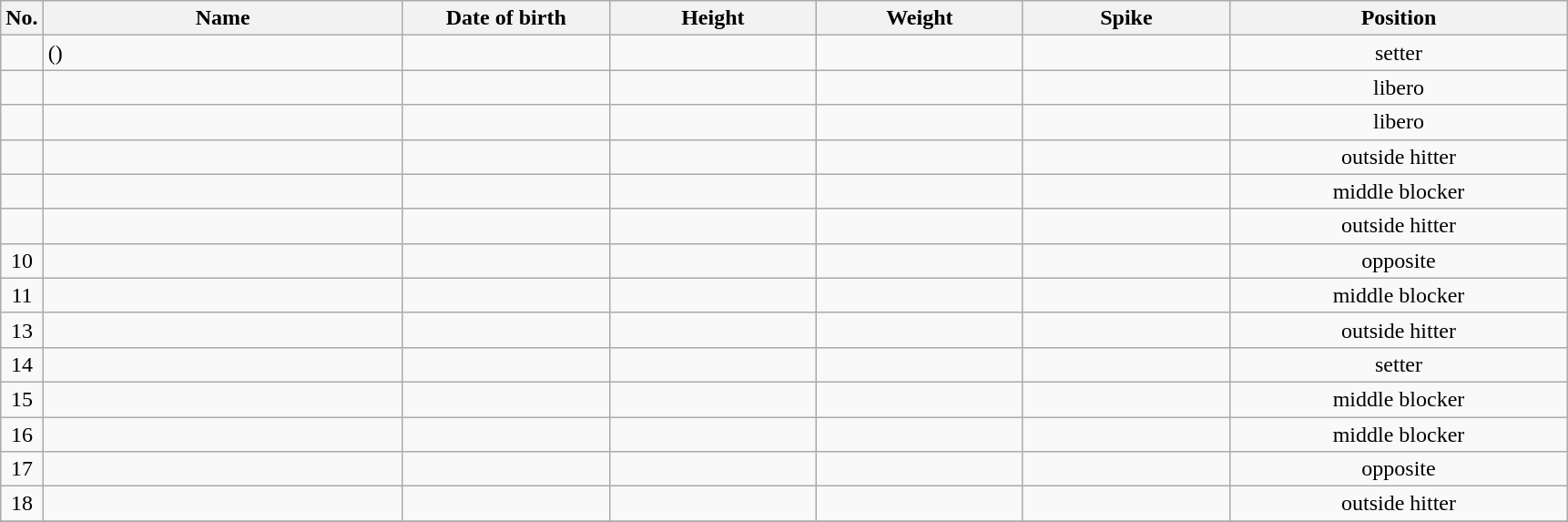<table class="wikitable sortable" style="font-size:100%; text-align:center;">
<tr>
<th>No.</th>
<th style="width:16em">Name</th>
<th style="width:9em">Date of birth</th>
<th style="width:9em">Height</th>
<th style="width:9em">Weight</th>
<th style="width:9em">Spike</th>
<th style="width:15em">Position</th>
</tr>
<tr>
<td></td>
<td align=left>  ()</td>
<td align=right></td>
<td></td>
<td></td>
<td></td>
<td>setter</td>
</tr>
<tr>
<td></td>
<td align=left> </td>
<td align=right></td>
<td></td>
<td></td>
<td></td>
<td>libero</td>
</tr>
<tr>
<td></td>
<td align=left> </td>
<td align=right></td>
<td></td>
<td></td>
<td></td>
<td>libero</td>
</tr>
<tr>
<td></td>
<td align=left> </td>
<td align=right></td>
<td></td>
<td></td>
<td></td>
<td>outside hitter</td>
</tr>
<tr>
<td></td>
<td align=left> </td>
<td align=right></td>
<td></td>
<td></td>
<td></td>
<td>middle blocker</td>
</tr>
<tr>
<td></td>
<td align=left> </td>
<td align=right></td>
<td></td>
<td></td>
<td></td>
<td>outside hitter</td>
</tr>
<tr>
<td>10</td>
<td align=left> </td>
<td align=right></td>
<td></td>
<td></td>
<td></td>
<td>opposite</td>
</tr>
<tr>
<td>11</td>
<td align=left> </td>
<td align=right></td>
<td></td>
<td></td>
<td></td>
<td>middle blocker</td>
</tr>
<tr>
<td>13</td>
<td align=left> </td>
<td align=right></td>
<td></td>
<td></td>
<td></td>
<td>outside hitter</td>
</tr>
<tr>
<td>14</td>
<td align=left> </td>
<td align=right></td>
<td></td>
<td></td>
<td></td>
<td>setter</td>
</tr>
<tr>
<td>15</td>
<td align=left> </td>
<td align=right></td>
<td></td>
<td></td>
<td></td>
<td>middle blocker</td>
</tr>
<tr>
<td>16</td>
<td align=left> </td>
<td align=right></td>
<td></td>
<td></td>
<td></td>
<td>middle blocker</td>
</tr>
<tr>
<td>17</td>
<td align=left> </td>
<td align=right></td>
<td></td>
<td></td>
<td></td>
<td>opposite</td>
</tr>
<tr>
<td>18</td>
<td align=left> </td>
<td align=right></td>
<td></td>
<td></td>
<td></td>
<td>outside hitter</td>
</tr>
<tr>
</tr>
</table>
